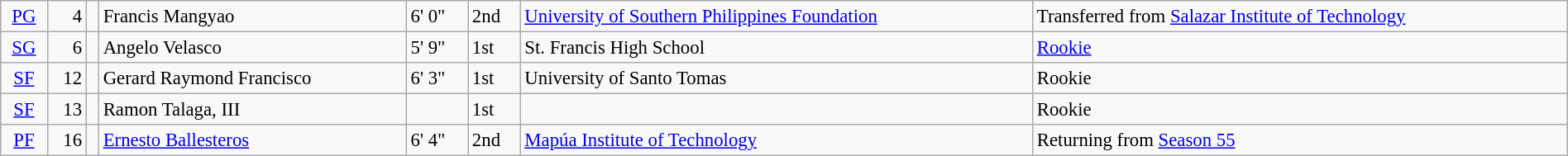<table class=wikitable width=100% style=font-size:95%>
<tr>
<td align=center><a href='#'>PG</a></td>
<td align=right>4</td>
<td></td>
<td>Francis Mangyao</td>
<td>6' 0"</td>
<td>2nd</td>
<td><a href='#'>University of Southern Philippines Foundation</a></td>
<td>Transferred from <a href='#'>Salazar Institute of Technology</a></td>
</tr>
<tr>
<td align=center><a href='#'>SG</a></td>
<td align=right>6</td>
<td></td>
<td>Angelo Velasco</td>
<td>5' 9"</td>
<td>1st</td>
<td>St. Francis High School</td>
<td><a href='#'>Rookie</a></td>
</tr>
<tr>
<td align=center><a href='#'>SF</a></td>
<td align=right>12</td>
<td></td>
<td>Gerard Raymond Francisco</td>
<td>6' 3"</td>
<td>1st</td>
<td>University of Santo Tomas</td>
<td>Rookie</td>
</tr>
<tr>
<td align=center><a href='#'>SF</a></td>
<td align=right>13</td>
<td></td>
<td>Ramon Talaga, III</td>
<td></td>
<td>1st</td>
<td></td>
<td>Rookie</td>
</tr>
<tr>
<td align=center><a href='#'>PF</a></td>
<td align=right>16</td>
<td></td>
<td><a href='#'>Ernesto Ballesteros</a></td>
<td>6' 4"</td>
<td>2nd</td>
<td><a href='#'>Mapúa Institute of Technology</a></td>
<td>Returning from <a href='#'>Season 55</a></td>
</tr>
</table>
